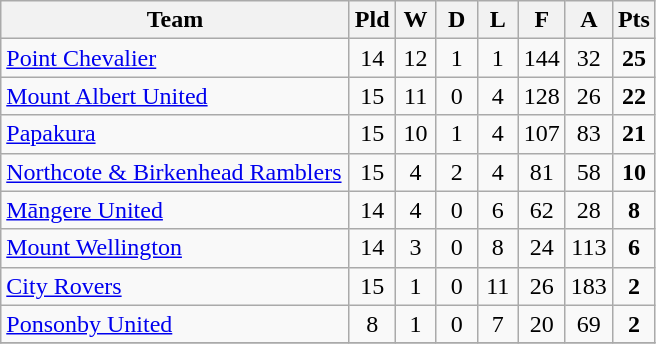<table class="wikitable" style="text-align:center;">
<tr>
<th width=225>Team</th>
<th width=20 abbr="Played">Pld</th>
<th width=20 abbr="Won">W</th>
<th width=20 abbr="Drawn">D</th>
<th width=20 abbr="Lost">L</th>
<th width=20 abbr="For">F</th>
<th width=20 abbr="Against">A</th>
<th width=20 abbr="Points">Pts</th>
</tr>
<tr>
<td style="text-align:left;"><a href='#'>Point Chevalier</a></td>
<td>14</td>
<td>12</td>
<td>1</td>
<td>1</td>
<td>144</td>
<td>32</td>
<td><strong>25</strong></td>
</tr>
<tr>
<td style="text-align:left;"><a href='#'>Mount Albert United</a></td>
<td>15</td>
<td>11</td>
<td>0</td>
<td>4</td>
<td>128</td>
<td>26</td>
<td><strong>22</strong></td>
</tr>
<tr>
<td style="text-align:left;"><a href='#'>Papakura</a></td>
<td>15</td>
<td>10</td>
<td>1</td>
<td>4</td>
<td>107</td>
<td>83</td>
<td><strong>21</strong></td>
</tr>
<tr>
<td style="text-align:left;"><a href='#'>Northcote & Birkenhead Ramblers</a></td>
<td>15</td>
<td>4</td>
<td>2</td>
<td>4</td>
<td>81</td>
<td>58</td>
<td><strong>10</strong></td>
</tr>
<tr>
<td style="text-align:left;"><a href='#'>Māngere United</a></td>
<td>14</td>
<td>4</td>
<td>0</td>
<td>6</td>
<td>62</td>
<td>28</td>
<td><strong>8</strong></td>
</tr>
<tr>
<td style="text-align:left;"><a href='#'>Mount Wellington</a></td>
<td>14</td>
<td>3</td>
<td>0</td>
<td>8</td>
<td>24</td>
<td>113</td>
<td><strong>6</strong></td>
</tr>
<tr>
<td style="text-align:left;"><a href='#'>City Rovers</a></td>
<td>15</td>
<td>1</td>
<td>0</td>
<td>11</td>
<td>26</td>
<td>183</td>
<td><strong>2</strong></td>
</tr>
<tr>
<td style="text-align:left;"><a href='#'>Ponsonby United</a></td>
<td>8</td>
<td>1</td>
<td>0</td>
<td>7</td>
<td>20</td>
<td>69</td>
<td><strong>2</strong></td>
</tr>
<tr>
</tr>
</table>
